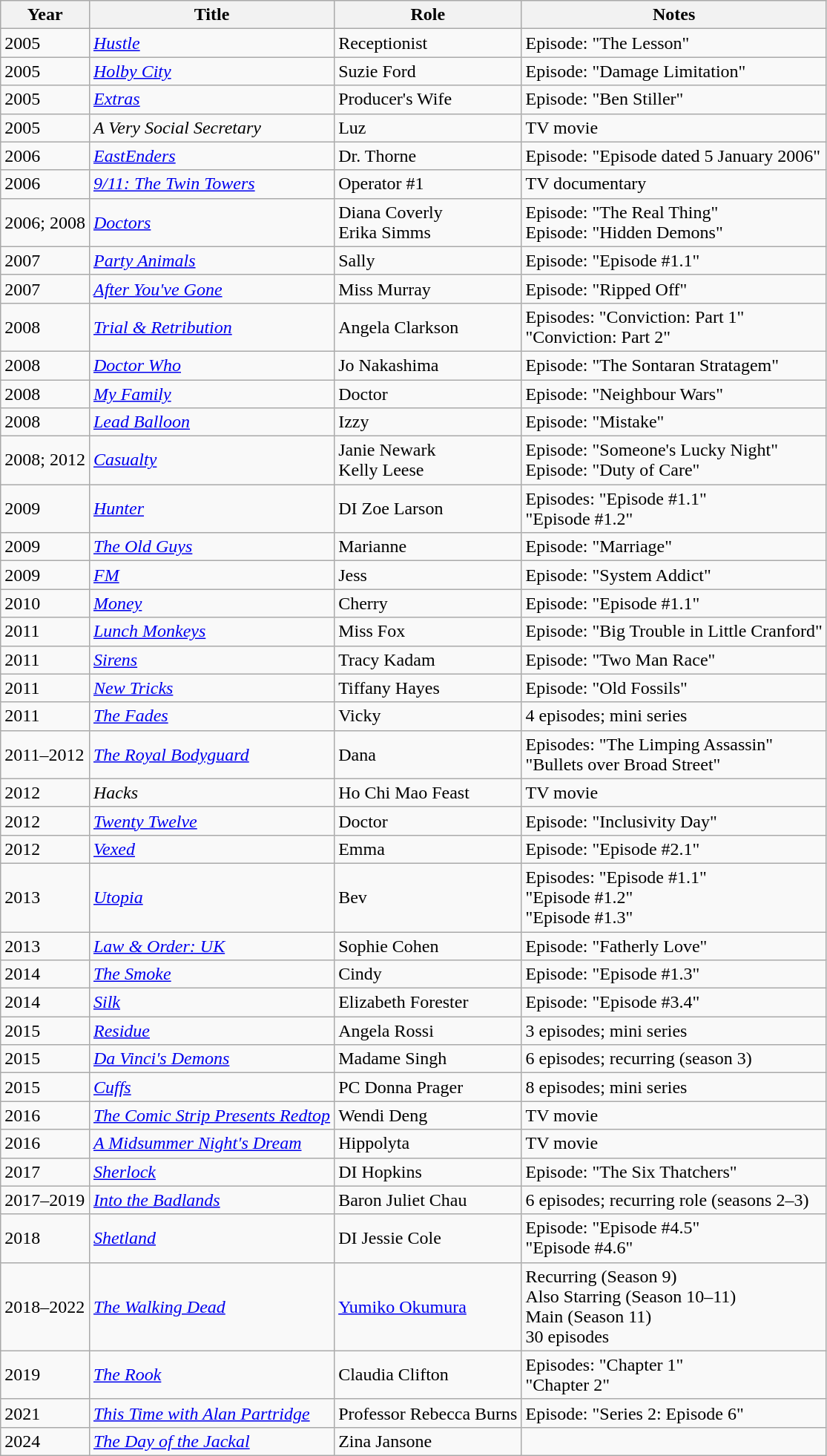<table class="wikitable sortable">
<tr>
<th>Year</th>
<th>Title</th>
<th>Role</th>
<th>Notes</th>
</tr>
<tr>
<td>2005</td>
<td><em><a href='#'>Hustle</a></em></td>
<td>Receptionist</td>
<td>Episode: "The Lesson"</td>
</tr>
<tr>
<td>2005</td>
<td><em><a href='#'>Holby City</a></em></td>
<td>Suzie Ford</td>
<td>Episode: "Damage Limitation"</td>
</tr>
<tr>
<td>2005</td>
<td><em><a href='#'>Extras</a></em></td>
<td>Producer's Wife</td>
<td>Episode: "Ben Stiller"</td>
</tr>
<tr>
<td>2005</td>
<td><em>A Very Social Secretary</em></td>
<td>Luz</td>
<td>TV movie</td>
</tr>
<tr>
<td>2006</td>
<td><em><a href='#'>EastEnders</a></em></td>
<td>Dr. Thorne</td>
<td>Episode: "Episode dated 5 January 2006"</td>
</tr>
<tr>
<td>2006</td>
<td><em><a href='#'>9/11: The Twin Towers</a></em></td>
<td>Operator #1</td>
<td>TV documentary</td>
</tr>
<tr>
<td>2006; 2008</td>
<td><em><a href='#'>Doctors</a></em></td>
<td>Diana Coverly <br> Erika Simms</td>
<td>Episode: "The Real Thing" <br> Episode: "Hidden Demons"</td>
</tr>
<tr>
<td>2007</td>
<td><em><a href='#'>Party Animals</a></em></td>
<td>Sally</td>
<td>Episode: "Episode #1.1"</td>
</tr>
<tr>
<td>2007</td>
<td><em><a href='#'>After You've Gone</a></em></td>
<td>Miss Murray</td>
<td>Episode: "Ripped Off"</td>
</tr>
<tr>
<td>2008</td>
<td><em><a href='#'>Trial & Retribution</a></em></td>
<td>Angela Clarkson</td>
<td>Episodes: "Conviction: Part 1" <br> "Conviction: Part 2"</td>
</tr>
<tr>
<td>2008</td>
<td><em><a href='#'>Doctor Who</a></em></td>
<td>Jo Nakashima</td>
<td>Episode: "The Sontaran Stratagem"</td>
</tr>
<tr>
<td>2008</td>
<td><em><a href='#'>My Family</a></em></td>
<td>Doctor</td>
<td>Episode: "Neighbour Wars"</td>
</tr>
<tr>
<td>2008</td>
<td><em><a href='#'>Lead Balloon</a></em></td>
<td>Izzy</td>
<td>Episode: "Mistake"</td>
</tr>
<tr>
<td>2008; 2012</td>
<td><em><a href='#'>Casualty</a></em></td>
<td>Janie Newark <br> Kelly Leese</td>
<td>Episode: "Someone's Lucky Night" <br> Episode: "Duty of Care"</td>
</tr>
<tr>
<td>2009</td>
<td><em><a href='#'>Hunter</a></em></td>
<td>DI Zoe Larson</td>
<td>Episodes: "Episode #1.1" <br> "Episode #1.2"</td>
</tr>
<tr>
<td>2009</td>
<td><em><a href='#'>The Old Guys</a></em></td>
<td>Marianne</td>
<td>Episode: "Marriage"</td>
</tr>
<tr>
<td>2009</td>
<td><em><a href='#'>FM</a></em></td>
<td>Jess</td>
<td>Episode: "System Addict"</td>
</tr>
<tr>
<td>2010</td>
<td><em><a href='#'>Money</a></em></td>
<td>Cherry</td>
<td>Episode: "Episode #1.1"</td>
</tr>
<tr>
<td>2011</td>
<td><em><a href='#'>Lunch Monkeys</a></em></td>
<td>Miss Fox</td>
<td>Episode: "Big Trouble in Little Cranford"</td>
</tr>
<tr>
<td>2011</td>
<td><em><a href='#'>Sirens</a></em></td>
<td>Tracy Kadam</td>
<td>Episode: "Two Man Race"</td>
</tr>
<tr>
<td>2011</td>
<td><em><a href='#'>New Tricks</a></em></td>
<td>Tiffany Hayes</td>
<td>Episode: "Old Fossils"</td>
</tr>
<tr>
<td>2011</td>
<td><em><a href='#'>The Fades</a></em></td>
<td>Vicky</td>
<td>4 episodes; mini series</td>
</tr>
<tr>
<td>2011–2012</td>
<td><em><a href='#'>The Royal Bodyguard</a></em></td>
<td>Dana</td>
<td>Episodes: "The Limping Assassin" <br> "Bullets over Broad Street"</td>
</tr>
<tr>
<td>2012</td>
<td><em>Hacks</em></td>
<td>Ho Chi Mao Feast</td>
<td>TV movie</td>
</tr>
<tr>
<td>2012</td>
<td><em><a href='#'>Twenty Twelve</a></em></td>
<td>Doctor</td>
<td>Episode: "Inclusivity Day"</td>
</tr>
<tr>
<td>2012</td>
<td><em><a href='#'>Vexed</a></em></td>
<td>Emma</td>
<td>Episode: "Episode #2.1"</td>
</tr>
<tr>
<td>2013</td>
<td><em><a href='#'>Utopia</a></em></td>
<td>Bev</td>
<td>Episodes: "Episode #1.1" <br> "Episode #1.2" <br> "Episode #1.3"</td>
</tr>
<tr>
<td>2013</td>
<td><em><a href='#'>Law & Order: UK</a></em></td>
<td>Sophie Cohen</td>
<td>Episode: "Fatherly Love"</td>
</tr>
<tr>
<td>2014</td>
<td><em><a href='#'>The Smoke</a></em></td>
<td>Cindy</td>
<td>Episode: "Episode #1.3"</td>
</tr>
<tr>
<td>2014</td>
<td><em><a href='#'>Silk</a></em></td>
<td>Elizabeth Forester</td>
<td>Episode: "Episode #3.4"</td>
</tr>
<tr>
<td>2015</td>
<td><em><a href='#'>Residue</a></em></td>
<td>Angela Rossi</td>
<td>3 episodes; mini series</td>
</tr>
<tr>
<td>2015</td>
<td><em><a href='#'>Da Vinci's Demons</a></em></td>
<td>Madame Singh</td>
<td>6 episodes; recurring (season 3)</td>
</tr>
<tr>
<td>2015</td>
<td><em><a href='#'>Cuffs</a></em></td>
<td>PC Donna Prager</td>
<td>8 episodes; mini series</td>
</tr>
<tr>
<td>2016</td>
<td><em><a href='#'>The Comic Strip Presents Redtop</a></em></td>
<td>Wendi Deng</td>
<td>TV movie</td>
</tr>
<tr>
<td>2016</td>
<td><em><a href='#'>A Midsummer Night's Dream</a></em></td>
<td>Hippolyta</td>
<td>TV movie</td>
</tr>
<tr>
<td>2017</td>
<td><em><a href='#'>Sherlock</a></em></td>
<td>DI Hopkins</td>
<td>Episode: "The Six Thatchers"</td>
</tr>
<tr>
<td>2017–2019</td>
<td><em><a href='#'>Into the Badlands</a></em></td>
<td>Baron Juliet Chau</td>
<td>6 episodes; recurring role (seasons 2–3)</td>
</tr>
<tr>
<td>2018</td>
<td><em><a href='#'>Shetland</a></em></td>
<td>DI Jessie Cole</td>
<td>Episode: "Episode #4.5" <br> "Episode #4.6"</td>
</tr>
<tr>
<td>2018–2022</td>
<td><em><a href='#'>The Walking Dead</a></em></td>
<td><a href='#'>Yumiko Okumura</a></td>
<td>Recurring (Season 9) <br> Also Starring (Season 10–11) <br> Main (Season 11) <br> 30 episodes</td>
</tr>
<tr>
<td>2019</td>
<td><em><a href='#'>The Rook</a></em></td>
<td>Claudia Clifton</td>
<td>Episodes: "Chapter 1" <br> "Chapter 2"</td>
</tr>
<tr>
<td>2021</td>
<td><em><a href='#'>This Time with Alan Partridge</a></em></td>
<td>Professor Rebecca Burns</td>
<td>Episode: "Series 2: Episode 6"</td>
</tr>
<tr>
<td>2024</td>
<td><em><a href='#'>The Day of the Jackal</a></em></td>
<td>Zina Jansone</td>
<td></td>
</tr>
</table>
